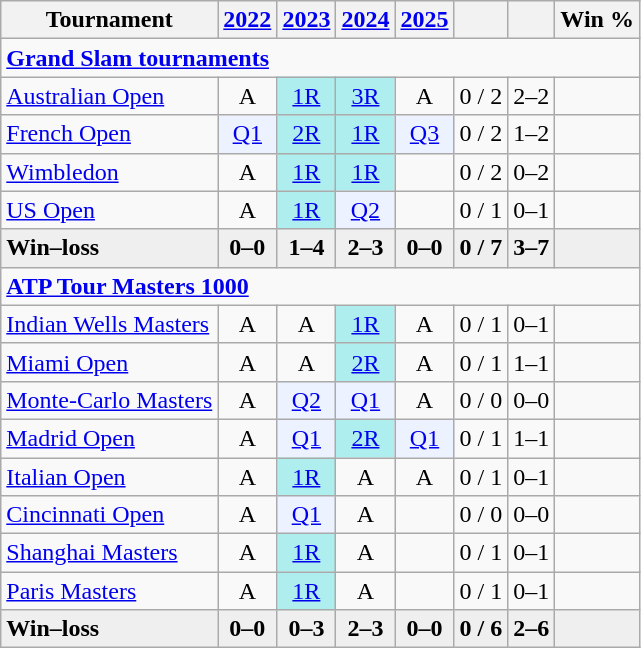<table class="wikitable" style=text-align:center>
<tr>
<th>Tournament</th>
<th><a href='#'>2022</a></th>
<th><a href='#'>2023</a></th>
<th><a href='#'>2024</a></th>
<th><a href='#'>2025</a></th>
<th></th>
<th></th>
<th>Win %</th>
</tr>
<tr>
<td colspan="8" align="left"><strong><a href='#'>Grand Slam tournaments</a></strong></td>
</tr>
<tr>
<td align=left><a href='#'>Australian Open</a></td>
<td>A</td>
<td bgcolor=afeeee><a href='#'>1R</a></td>
<td bgcolor=afeeee><a href='#'>3R</a></td>
<td>A</td>
<td>0 / 2</td>
<td>2–2</td>
<td></td>
</tr>
<tr>
<td align=left><a href='#'>French Open</a></td>
<td bgcolor=ecf2ff><a href='#'>Q1</a></td>
<td bgcolor=afeeee><a href='#'>2R</a></td>
<td bgcolor=afeeee><a href='#'>1R</a></td>
<td bgcolor=ecf2ff><a href='#'>Q3</a></td>
<td>0 / 2</td>
<td>1–2</td>
<td></td>
</tr>
<tr>
<td align=left><a href='#'>Wimbledon</a></td>
<td>A</td>
<td bgcolor=afeeee><a href='#'>1R</a></td>
<td bgcolor=afeeee><a href='#'>1R</a></td>
<td></td>
<td>0 / 2</td>
<td>0–2</td>
<td></td>
</tr>
<tr>
<td align=left><a href='#'>US Open</a></td>
<td>A</td>
<td bgcolor=afeeee><a href='#'>1R</a></td>
<td bgcolor=ecf2ff><a href='#'>Q2</a></td>
<td></td>
<td>0 / 1</td>
<td>0–1</td>
<td></td>
</tr>
<tr style=background:#efefef;font-weight:bold>
<td align=left>Win–loss</td>
<td>0–0</td>
<td>1–4</td>
<td>2–3</td>
<td>0–0</td>
<td>0 / 7</td>
<td>3–7</td>
<td></td>
</tr>
<tr>
<td colspan="8" align="left"><strong><a href='#'>ATP Tour Masters 1000</a></strong></td>
</tr>
<tr>
<td align=left><a href='#'>Indian Wells Masters</a></td>
<td>A</td>
<td>A</td>
<td bgcolor=afeeee><a href='#'>1R</a></td>
<td>A</td>
<td>0 / 1</td>
<td>0–1</td>
<td></td>
</tr>
<tr>
<td align=left><a href='#'>Miami Open</a></td>
<td>A</td>
<td>A</td>
<td bgcolor=afeeee><a href='#'>2R</a></td>
<td>A</td>
<td>0 / 1</td>
<td>1–1</td>
<td></td>
</tr>
<tr>
<td style=text-align:left><a href='#'>Monte-Carlo Masters</a></td>
<td>A</td>
<td bgcolor=ecf2ff><a href='#'>Q2</a></td>
<td bgcolor=ecf2ff><a href='#'>Q1</a></td>
<td>A</td>
<td>0 / 0</td>
<td>0–0</td>
<td></td>
</tr>
<tr>
<td align=left><a href='#'>Madrid Open</a></td>
<td>A</td>
<td bgcolor=ecf2ff><a href='#'>Q1</a></td>
<td bgcolor=afeeee><a href='#'>2R</a></td>
<td bgcolor=ecf2ff><a href='#'>Q1</a></td>
<td>0 / 1</td>
<td>1–1</td>
<td></td>
</tr>
<tr>
<td style=text-align:left><a href='#'>Italian Open</a></td>
<td>A</td>
<td bgcolor=afeeee><a href='#'>1R</a></td>
<td>A</td>
<td>A</td>
<td>0 / 1</td>
<td>0–1</td>
<td></td>
</tr>
<tr>
<td align=left><a href='#'>Cincinnati Open</a></td>
<td>A</td>
<td bgcolor=ecf2ff><a href='#'>Q1</a></td>
<td>A</td>
<td></td>
<td>0 / 0</td>
<td>0–0</td>
<td></td>
</tr>
<tr>
<td style=text-align:left><a href='#'>Shanghai Masters</a></td>
<td>A</td>
<td bgcolor=afeeee><a href='#'>1R</a></td>
<td>A</td>
<td></td>
<td>0 / 1</td>
<td>0–1</td>
<td></td>
</tr>
<tr>
<td style=text-align:left><a href='#'>Paris Masters</a></td>
<td>A</td>
<td bgcolor=afeeee><a href='#'>1R</a></td>
<td>A</td>
<td></td>
<td>0 / 1</td>
<td>0–1</td>
<td></td>
</tr>
<tr style=background:#efefef;font-weight:bold>
<td align=left>Win–loss</td>
<td>0–0</td>
<td>0–3</td>
<td>2–3</td>
<td>0–0</td>
<td>0 / 6</td>
<td>2–6</td>
<td></td>
</tr>
</table>
